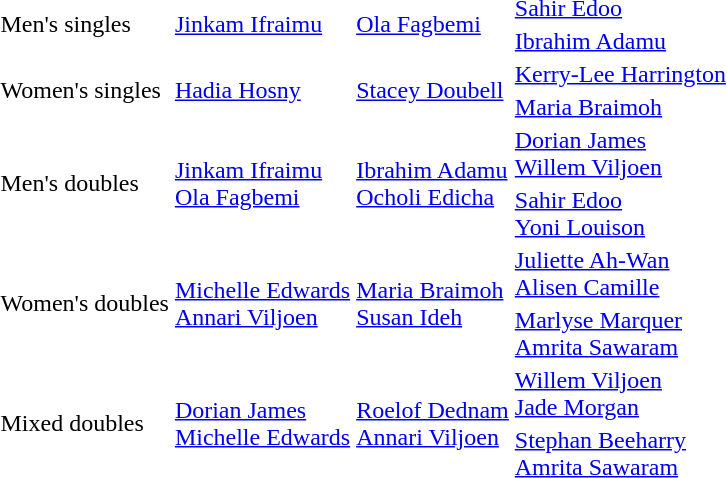<table>
<tr>
<td rowspan=2>Men's singles</td>
<td rowspan=2> <a href='#'>Jinkam Ifraimu</a></td>
<td rowspan=2> <a href='#'>Ola Fagbemi</a></td>
<td> <a href='#'>Sahir Edoo</a></td>
</tr>
<tr>
<td> <a href='#'>Ibrahim Adamu</a></td>
</tr>
<tr>
<td rowspan=2>Women's singles</td>
<td rowspan=2> <a href='#'>Hadia Hosny</a></td>
<td rowspan=2> <a href='#'>Stacey Doubell</a></td>
<td> <a href='#'>Kerry-Lee Harrington</a></td>
</tr>
<tr>
<td> <a href='#'>Maria Braimoh</a></td>
</tr>
<tr>
<td rowspan=2>Men's doubles</td>
<td rowspan=2> <a href='#'>Jinkam Ifraimu</a><br> <a href='#'>Ola Fagbemi</a></td>
<td rowspan=2> <a href='#'>Ibrahim Adamu</a><br> <a href='#'>Ocholi Edicha</a></td>
<td> <a href='#'>Dorian James</a><br> <a href='#'>Willem Viljoen</a></td>
</tr>
<tr>
<td> <a href='#'>Sahir Edoo</a><br> <a href='#'>Yoni Louison</a></td>
</tr>
<tr>
<td rowspan=2>Women's doubles</td>
<td rowspan=2> <a href='#'>Michelle Edwards</a><br> <a href='#'>Annari Viljoen</a></td>
<td rowspan=2> <a href='#'>Maria Braimoh</a><br> <a href='#'>Susan Ideh</a></td>
<td> <a href='#'>Juliette Ah-Wan</a><br> <a href='#'>Alisen Camille</a></td>
</tr>
<tr>
<td> <a href='#'>Marlyse Marquer</a><br> <a href='#'>Amrita Sawaram</a></td>
</tr>
<tr>
<td rowspan=2>Mixed doubles</td>
<td rowspan=2> <a href='#'>Dorian James</a><br> <a href='#'>Michelle Edwards</a></td>
<td rowspan=2> <a href='#'>Roelof Dednam</a><br> <a href='#'>Annari Viljoen</a></td>
<td> <a href='#'>Willem Viljoen</a><br> <a href='#'>Jade Morgan</a></td>
</tr>
<tr>
<td> <a href='#'>Stephan Beeharry</a><br> <a href='#'>Amrita Sawaram</a></td>
</tr>
</table>
